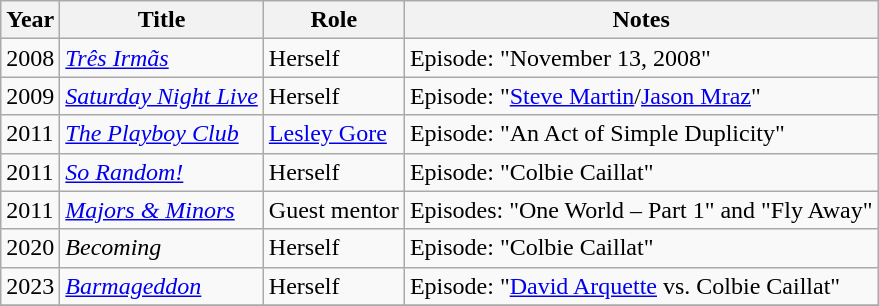<table class="wikitable sortable">
<tr>
<th>Year</th>
<th>Title</th>
<th>Role</th>
<th class="unsortable">Notes</th>
</tr>
<tr>
<td>2008</td>
<td><em><a href='#'>Três Irmãs</a></em></td>
<td>Herself</td>
<td>Episode: "November 13, 2008"</td>
</tr>
<tr>
<td>2009</td>
<td><em><a href='#'>Saturday Night Live</a></em></td>
<td>Herself</td>
<td>Episode: "<a href='#'>Steve Martin</a>/<a href='#'>Jason Mraz</a>"</td>
</tr>
<tr>
<td>2011</td>
<td><em><a href='#'>The Playboy Club</a></em></td>
<td><a href='#'>Lesley Gore</a></td>
<td>Episode: "An Act of Simple Duplicity"</td>
</tr>
<tr>
<td>2011</td>
<td><em><a href='#'>So Random!</a></em></td>
<td>Herself</td>
<td>Episode: "Colbie Caillat"</td>
</tr>
<tr>
<td>2011</td>
<td><em><a href='#'>Majors & Minors</a></em></td>
<td>Guest mentor</td>
<td>Episodes: "One World – Part 1" and "Fly Away"</td>
</tr>
<tr>
<td>2020</td>
<td><em>Becoming</em></td>
<td>Herself</td>
<td>Episode: "Colbie Caillat"</td>
</tr>
<tr>
<td>2023</td>
<td><em><a href='#'>Barmageddon</a></em></td>
<td>Herself</td>
<td>Episode: "<a href='#'>David Arquette</a> vs. Colbie Caillat"</td>
</tr>
<tr>
</tr>
</table>
